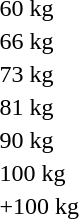<table>
<tr>
<td rowspan=2>60 kg<br></td>
<td rowspan=2></td>
<td rowspan=2></td>
<td></td>
</tr>
<tr>
<td></td>
</tr>
<tr>
<td rowspan=2>66 kg<br></td>
<td rowspan=2></td>
<td rowspan=2></td>
<td></td>
</tr>
<tr>
<td></td>
</tr>
<tr>
<td rowspan=2>73 kg<br></td>
<td rowspan=2></td>
<td rowspan=2></td>
<td></td>
</tr>
<tr>
<td></td>
</tr>
<tr>
<td rowspan=2>81 kg<br></td>
<td rowspan=2></td>
<td rowspan=2></td>
<td></td>
</tr>
<tr>
<td></td>
</tr>
<tr>
<td rowspan=2>90 kg<br></td>
<td rowspan=2></td>
<td rowspan=2></td>
<td></td>
</tr>
<tr>
<td></td>
</tr>
<tr>
<td rowspan=2>100 kg<br></td>
<td rowspan=2></td>
<td rowspan=2></td>
<td></td>
</tr>
<tr>
<td></td>
</tr>
<tr>
<td rowspan=2>+100 kg<br></td>
<td rowspan=2></td>
<td rowspan=2></td>
<td></td>
</tr>
<tr>
<td></td>
</tr>
</table>
